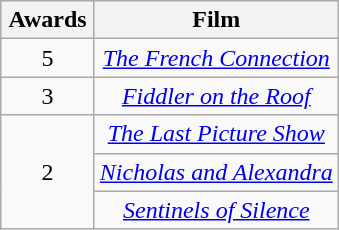<table class="wikitable" rowspan="2" style="text-align:center;">
<tr>
<th scope="col" style="width:55px;">Awards</th>
<th scope="col" style="text-align:center;">Film</th>
</tr>
<tr>
<td style="text-align:center">5</td>
<td><em><a href='#'>The French Connection</a></em></td>
</tr>
<tr>
<td style="text-align:center">3</td>
<td><em><a href='#'>Fiddler on the Roof</a></em></td>
</tr>
<tr>
<td rowspan="3" style="text-align:center">2</td>
<td><em><a href='#'>The Last Picture Show</a></em></td>
</tr>
<tr>
<td><em><a href='#'>Nicholas and Alexandra</a></em></td>
</tr>
<tr>
<td><em><a href='#'>Sentinels of Silence</a></em></td>
</tr>
</table>
